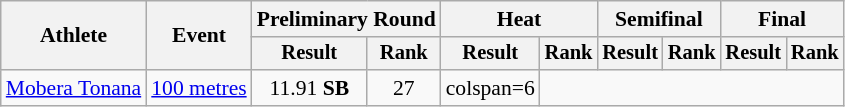<table class=wikitable style=font-size:90%>
<tr>
<th rowspan=2>Athlete</th>
<th rowspan=2>Event</th>
<th colspan=2>Preliminary Round</th>
<th colspan=2>Heat</th>
<th colspan=2>Semifinal</th>
<th colspan=2>Final</th>
</tr>
<tr style=font-size:95%>
<th>Result</th>
<th>Rank</th>
<th>Result</th>
<th>Rank</th>
<th>Result</th>
<th>Rank</th>
<th>Result</th>
<th>Rank</th>
</tr>
<tr align=center>
<td align=left><a href='#'>Mobera Tonana</a></td>
<td align=left><a href='#'>100 metres</a></td>
<td>11.91 <strong>SB</strong></td>
<td>27</td>
<td>colspan=6 </td>
</tr>
</table>
